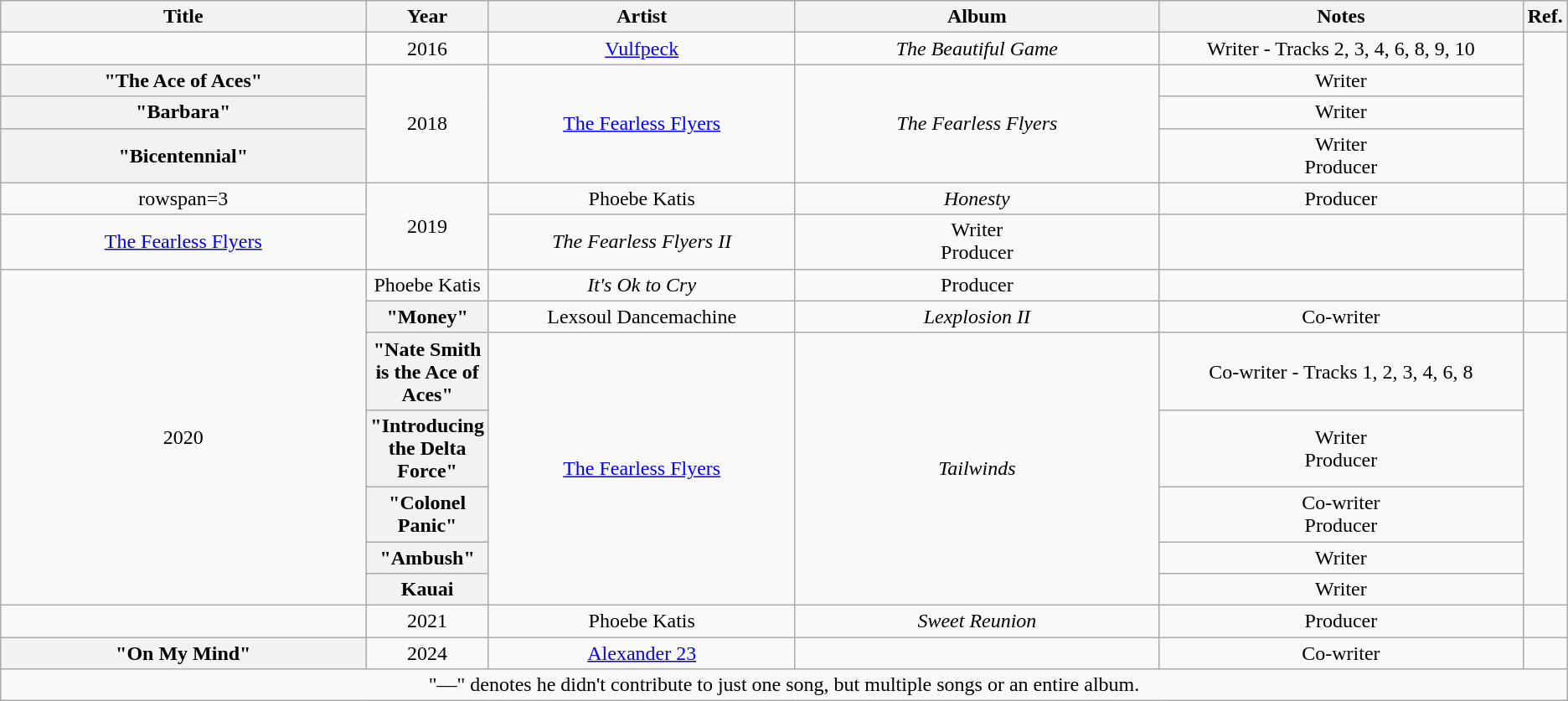<table class="wikitable plainrowheaders" style="text-align:center;">
<tr>
<th scope="col" style="width:18em;">Title</th>
<th scope="col" style="width:3em;">Year</th>
<th scope="col" style="width:15em;">Artist</th>
<th scope="col" style="width:18em;">Album</th>
<th scope="col" style="width:18em;">Notes</th>
<th scope="col" style="width:0em;">Ref.</th>
</tr>
<tr>
<td></td>
<td>2016</td>
<td><a href='#'>Vulfpeck</a></td>
<td><em>The Beautiful Game</em></td>
<td>Writer - Tracks 2, 3, 4, 6, 8, 9, 10</td>
</tr>
<tr>
<th scope="row">"The Ace of Aces"</th>
<td rowspan=3>2018</td>
<td rowspan=3><a href='#'>The Fearless Flyers</a></td>
<td rowspan=3><em>The Fearless Flyers</em></td>
<td>Writer</td>
</tr>
<tr>
<th scope="row">"Barbara"</th>
<td>Writer</td>
</tr>
<tr>
<th scope="row">"Bicentennial"</th>
<td>Writer<br> Producer</td>
</tr>
<tr>
<td>rowspan=3 </td>
<td rowspan=2>2019</td>
<td>Phoebe Katis</td>
<td><em>Honesty</em></td>
<td>Producer</td>
<td></td>
</tr>
<tr>
<td><a href='#'>The Fearless Flyers</a></td>
<td><em>The Fearless Flyers II</em></td>
<td>Writer<br> Producer</td>
<td></td>
</tr>
<tr>
<td rowspan=7>2020</td>
<td>Phoebe Katis</td>
<td><em>It's Ok to Cry</em></td>
<td>Producer</td>
<td></td>
</tr>
<tr>
<th scope="row">"Money"</th>
<td>Lexsoul Dancemachine</td>
<td><em>Lexplosion II</em></td>
<td>Co-writer</td>
<td></td>
</tr>
<tr>
<th scope="row">"Nate Smith is the Ace of Aces"</th>
<td rowspan=5><a href='#'>The Fearless Flyers</a></td>
<td rowspan=5><em>Tailwinds</em></td>
<td>Co-writer - Tracks 1, 2, 3, 4, 6, 8</td>
<td rowspan=5></td>
</tr>
<tr>
<th scope="row">"Introducing the Delta Force"</th>
<td>Writer<br> Producer</td>
</tr>
<tr>
<th scope="row">"Colonel Panic"</th>
<td>Co-writer<br> Producer</td>
</tr>
<tr>
<th scope="row">"Ambush"</th>
<td>Writer</td>
</tr>
<tr>
<th scope="row">Kauai</th>
<td>Writer</td>
</tr>
<tr>
<td></td>
<td>2021</td>
<td>Phoebe Katis</td>
<td><em>Sweet Reunion</em></td>
<td>Producer</td>
<td></td>
</tr>
<tr>
<th scope="row">"On My Mind"</th>
<td>2024</td>
<td><a href='#'>Alexander 23</a><br> </td>
<td></td>
<td>Co-writer</td>
<td></td>
</tr>
<tr>
<td style=text-align:center" colspan="12" style="font-size: 8pt">"—" denotes he didn't contribute to just one song, but multiple songs or an entire album.</td>
</tr>
</table>
